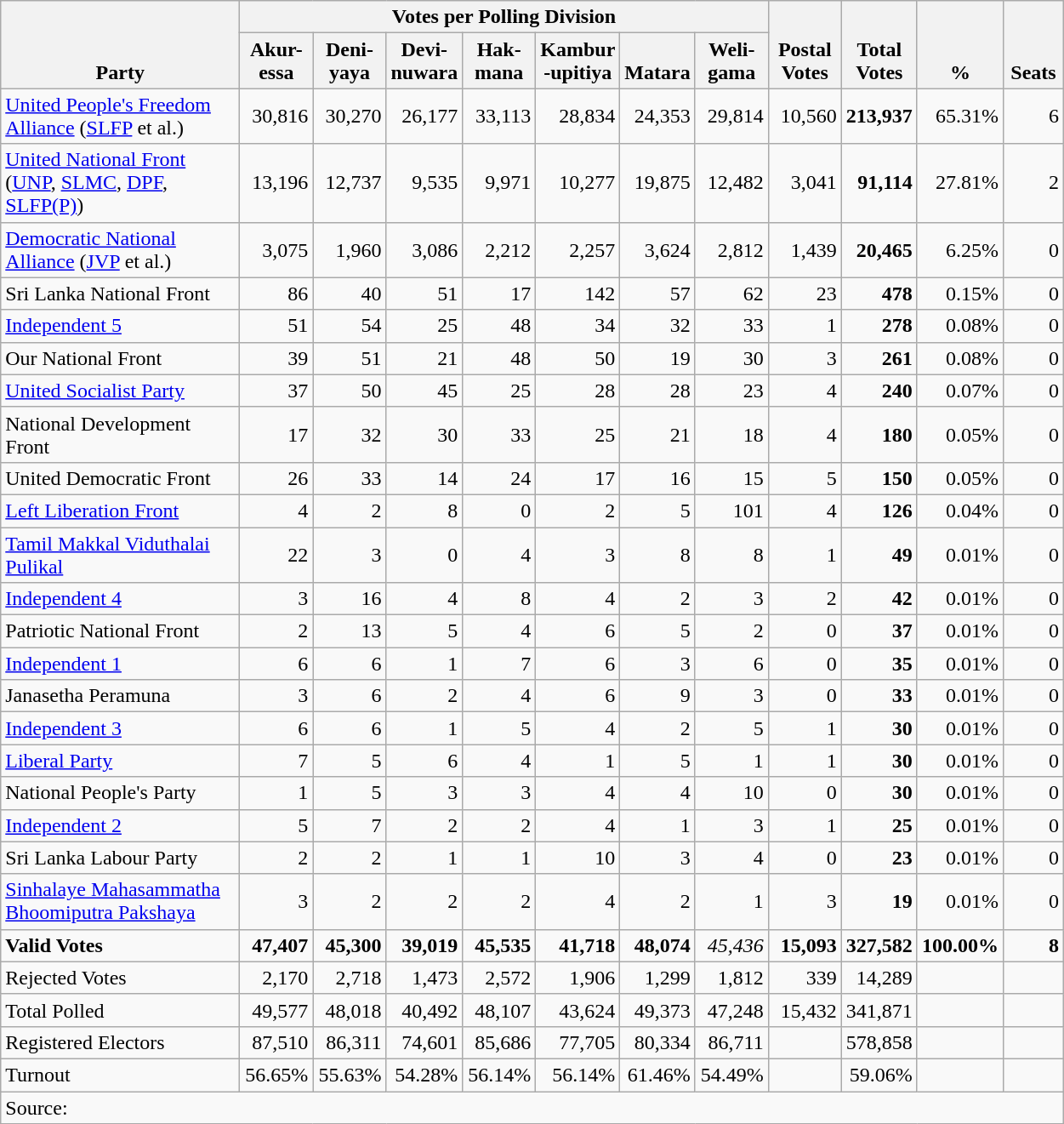<table class="wikitable" border="1" style="text-align:right;">
<tr>
<th align=left valign=bottom rowspan=2 width="180">Party</th>
<th colspan=7>Votes per Polling Division</th>
<th align=center valign=bottom rowspan=2 width="50">Postal<br>Votes</th>
<th align=center valign=bottom rowspan=2 width="50">Total Votes</th>
<th align=center valign=bottom rowspan=2 width="50">%</th>
<th align=center valign=bottom rowspan=2 width="40">Seats</th>
</tr>
<tr>
<th align=center valign=bottom width="50">Akur-<br>essa</th>
<th align=center valign=bottom width="50">Deni-<br>yaya</th>
<th align=center valign=bottom width="50">Devi-<br>nuwara</th>
<th align=center valign=bottom width="50">Hak-<br>mana</th>
<th align=center valign=bottom width="50">Kambur<br>-upitiya</th>
<th align=center valign=bottom width="50">Matara</th>
<th align=center valign=bottom width="50">Weli-<br>gama</th>
</tr>
<tr>
<td align=left><a href='#'>United People's Freedom Alliance</a> (<a href='#'>SLFP</a> et al.)</td>
<td>30,816</td>
<td>30,270</td>
<td>26,177</td>
<td>33,113</td>
<td>28,834</td>
<td>24,353</td>
<td>29,814</td>
<td>10,560</td>
<td><strong>213,937</strong></td>
<td>65.31%</td>
<td>6</td>
</tr>
<tr>
<td align=left><a href='#'>United National Front</a><br>(<a href='#'>UNP</a>, <a href='#'>SLMC</a>, <a href='#'>DPF</a>, <a href='#'>SLFP(P)</a>)</td>
<td>13,196</td>
<td>12,737</td>
<td>9,535</td>
<td>9,971</td>
<td>10,277</td>
<td>19,875</td>
<td>12,482</td>
<td>3,041</td>
<td><strong>91,114</strong></td>
<td>27.81%</td>
<td>2</td>
</tr>
<tr>
<td align=left><a href='#'>Democratic National Alliance</a> (<a href='#'>JVP</a> et al.)</td>
<td>3,075</td>
<td>1,960</td>
<td>3,086</td>
<td>2,212</td>
<td>2,257</td>
<td>3,624</td>
<td>2,812</td>
<td>1,439</td>
<td><strong>20,465</strong></td>
<td>6.25%</td>
<td>0</td>
</tr>
<tr>
<td align=left>Sri Lanka National Front</td>
<td>86</td>
<td>40</td>
<td>51</td>
<td>17</td>
<td>142</td>
<td>57</td>
<td>62</td>
<td>23</td>
<td><strong>478</strong></td>
<td>0.15%</td>
<td>0</td>
</tr>
<tr>
<td align=left><a href='#'>Independent 5</a></td>
<td>51</td>
<td>54</td>
<td>25</td>
<td>48</td>
<td>34</td>
<td>32</td>
<td>33</td>
<td>1</td>
<td><strong>278</strong></td>
<td>0.08%</td>
<td>0</td>
</tr>
<tr>
<td align=left>Our National Front</td>
<td>39</td>
<td>51</td>
<td>21</td>
<td>48</td>
<td>50</td>
<td>19</td>
<td>30</td>
<td>3</td>
<td><strong>261</strong></td>
<td>0.08%</td>
<td>0</td>
</tr>
<tr>
<td align=left><a href='#'>United Socialist Party</a></td>
<td>37</td>
<td>50</td>
<td>45</td>
<td>25</td>
<td>28</td>
<td>28</td>
<td>23</td>
<td>4</td>
<td><strong>240</strong></td>
<td>0.07%</td>
<td>0</td>
</tr>
<tr>
<td align=left>National Development Front</td>
<td>17</td>
<td>32</td>
<td>30</td>
<td>33</td>
<td>25</td>
<td>21</td>
<td>18</td>
<td>4</td>
<td><strong>180</strong></td>
<td>0.05%</td>
<td>0</td>
</tr>
<tr>
<td align=left>United Democratic Front</td>
<td>26</td>
<td>33</td>
<td>14</td>
<td>24</td>
<td>17</td>
<td>16</td>
<td>15</td>
<td>5</td>
<td><strong>150</strong></td>
<td>0.05%</td>
<td>0</td>
</tr>
<tr>
<td align=left><a href='#'>Left Liberation Front</a></td>
<td>4</td>
<td>2</td>
<td>8</td>
<td>0</td>
<td>2</td>
<td>5</td>
<td>101</td>
<td>4</td>
<td><strong>126</strong></td>
<td>0.04%</td>
<td>0</td>
</tr>
<tr>
<td align=left><a href='#'>Tamil Makkal Viduthalai Pulikal</a></td>
<td>22</td>
<td>3</td>
<td>0</td>
<td>4</td>
<td>3</td>
<td>8</td>
<td>8</td>
<td>1</td>
<td><strong>49</strong></td>
<td>0.01%</td>
<td>0</td>
</tr>
<tr>
<td align=left><a href='#'>Independent 4</a></td>
<td>3</td>
<td>16</td>
<td>4</td>
<td>8</td>
<td>4</td>
<td>2</td>
<td>3</td>
<td>2</td>
<td><strong>42</strong></td>
<td>0.01%</td>
<td>0</td>
</tr>
<tr>
<td align=left>Patriotic National Front</td>
<td>2</td>
<td>13</td>
<td>5</td>
<td>4</td>
<td>6</td>
<td>5</td>
<td>2</td>
<td>0</td>
<td><strong>37</strong></td>
<td>0.01%</td>
<td>0</td>
</tr>
<tr>
<td align=left><a href='#'>Independent 1</a></td>
<td>6</td>
<td>6</td>
<td>1</td>
<td>7</td>
<td>6</td>
<td>3</td>
<td>6</td>
<td>0</td>
<td><strong>35</strong></td>
<td>0.01%</td>
<td>0</td>
</tr>
<tr>
<td align=left>Janasetha Peramuna</td>
<td>3</td>
<td>6</td>
<td>2</td>
<td>4</td>
<td>6</td>
<td>9</td>
<td>3</td>
<td>0</td>
<td><strong>33</strong></td>
<td>0.01%</td>
<td>0</td>
</tr>
<tr>
<td align=left><a href='#'>Independent 3</a></td>
<td>6</td>
<td>6</td>
<td>1</td>
<td>5</td>
<td>4</td>
<td>2</td>
<td>5</td>
<td>1</td>
<td><strong>30</strong></td>
<td>0.01%</td>
<td>0</td>
</tr>
<tr>
<td align=left><a href='#'>Liberal Party</a></td>
<td>7</td>
<td>5</td>
<td>6</td>
<td>4</td>
<td>1</td>
<td>5</td>
<td>1</td>
<td>1</td>
<td><strong>30</strong></td>
<td>0.01%</td>
<td>0</td>
</tr>
<tr>
<td align=left>National People's Party</td>
<td>1</td>
<td>5</td>
<td>3</td>
<td>3</td>
<td>4</td>
<td>4</td>
<td>10</td>
<td>0</td>
<td><strong>30</strong></td>
<td>0.01%</td>
<td>0</td>
</tr>
<tr>
<td align=left><a href='#'>Independent 2</a></td>
<td>5</td>
<td>7</td>
<td>2</td>
<td>2</td>
<td>4</td>
<td>1</td>
<td>3</td>
<td>1</td>
<td><strong>25</strong></td>
<td>0.01%</td>
<td>0</td>
</tr>
<tr>
<td align=left>Sri Lanka Labour Party</td>
<td>2</td>
<td>2</td>
<td>1</td>
<td>1</td>
<td>10</td>
<td>3</td>
<td>4</td>
<td>0</td>
<td><strong>23</strong></td>
<td>0.01%</td>
<td>0</td>
</tr>
<tr>
<td align=left><a href='#'>Sinhalaye Mahasammatha Bhoomiputra Pakshaya</a></td>
<td>3</td>
<td>2</td>
<td>2</td>
<td>2</td>
<td>4</td>
<td>2</td>
<td>1</td>
<td>3</td>
<td><strong>19</strong></td>
<td>0.01%</td>
<td>0</td>
</tr>
<tr>
<td align=left><strong>Valid Votes</strong></td>
<td><strong>47,407</strong></td>
<td><strong>45,300</strong></td>
<td><strong>39,019</strong></td>
<td><strong>45,535</strong></td>
<td><strong>41,718</strong></td>
<td><strong>48,074</strong></td>
<td><em>45,436</em></td>
<td><strong>15,093</strong></td>
<td><strong>327,582</strong></td>
<td><strong>100.00%</strong></td>
<td><strong>8</strong></td>
</tr>
<tr>
<td align=left>Rejected Votes</td>
<td>2,170</td>
<td>2,718</td>
<td>1,473</td>
<td>2,572</td>
<td>1,906</td>
<td>1,299</td>
<td>1,812</td>
<td>339</td>
<td>14,289</td>
<td></td>
<td></td>
</tr>
<tr>
<td align=left>Total Polled</td>
<td>49,577</td>
<td>48,018</td>
<td>40,492</td>
<td>48,107</td>
<td>43,624</td>
<td>49,373</td>
<td>47,248</td>
<td>15,432</td>
<td>341,871</td>
<td></td>
<td></td>
</tr>
<tr>
<td align=left>Registered Electors</td>
<td>87,510</td>
<td>86,311</td>
<td>74,601</td>
<td>85,686</td>
<td>77,705</td>
<td>80,334</td>
<td>86,711</td>
<td></td>
<td>578,858</td>
<td></td>
<td></td>
</tr>
<tr>
<td align=left>Turnout</td>
<td>56.65%</td>
<td>55.63%</td>
<td>54.28%</td>
<td>56.14%</td>
<td>56.14%</td>
<td>61.46%</td>
<td>54.49%</td>
<td></td>
<td>59.06%</td>
<td></td>
<td></td>
</tr>
<tr>
<td align=left colspan=13>Source:</td>
</tr>
</table>
